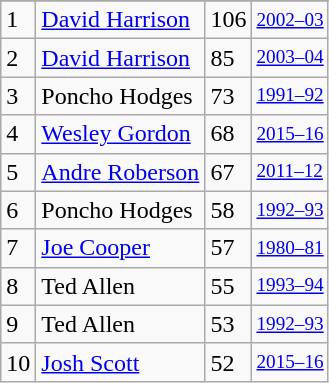<table class="wikitable">
<tr>
</tr>
<tr>
<td>1</td>
<td><a href='#'>David Harrison</a></td>
<td>106</td>
<td style="font-size:80%;"><a href='#'>2002–03</a></td>
</tr>
<tr>
<td>2</td>
<td><a href='#'>David Harrison</a></td>
<td>85</td>
<td style="font-size:80%;"><a href='#'>2003–04</a></td>
</tr>
<tr>
<td>3</td>
<td>Poncho Hodges</td>
<td>73</td>
<td style="font-size:80%;"><a href='#'>1991–92</a></td>
</tr>
<tr>
<td>4</td>
<td><a href='#'>Wesley Gordon</a></td>
<td>68</td>
<td style="font-size:80%;"><a href='#'>2015–16</a></td>
</tr>
<tr>
<td>5</td>
<td><a href='#'>Andre Roberson</a></td>
<td>67</td>
<td style="font-size:80%;"><a href='#'>2011–12</a></td>
</tr>
<tr>
<td>6</td>
<td>Poncho Hodges</td>
<td>58</td>
<td style="font-size:80%;"><a href='#'>1992–93</a></td>
</tr>
<tr>
<td>7</td>
<td><a href='#'>Joe Cooper</a></td>
<td>57</td>
<td style="font-size:80%;"><a href='#'>1980–81</a></td>
</tr>
<tr>
<td>8</td>
<td>Ted Allen</td>
<td>55</td>
<td style="font-size:80%;"><a href='#'>1993–94</a></td>
</tr>
<tr>
<td>9</td>
<td>Ted Allen</td>
<td>53</td>
<td style="font-size:80%;"><a href='#'>1992–93</a></td>
</tr>
<tr>
<td>10</td>
<td><a href='#'>Josh Scott</a></td>
<td>52</td>
<td style="font-size:80%;"><a href='#'>2015–16</a></td>
</tr>
</table>
